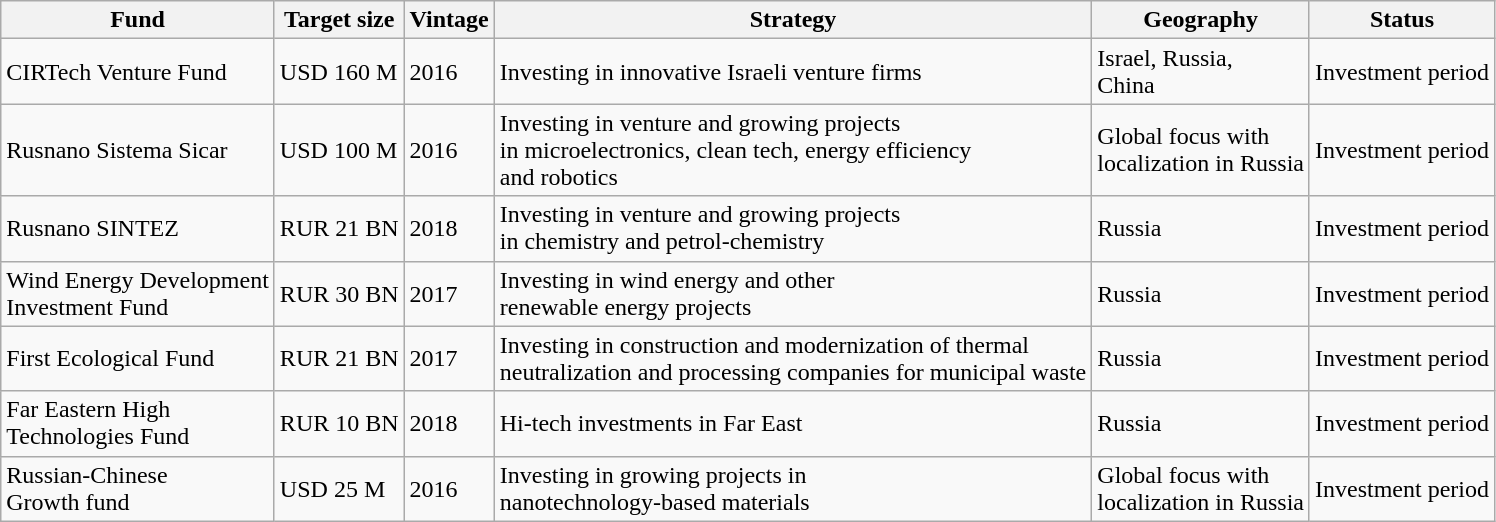<table class="wikitable">
<tr>
<th>Fund</th>
<th>Target size</th>
<th>Vintage</th>
<th>Strategy</th>
<th>Geography</th>
<th>Status</th>
</tr>
<tr>
<td>CIRTech Venture Fund</td>
<td>USD 160 M</td>
<td>2016</td>
<td>Investing in innovative Israeli venture firms</td>
<td>Israel, Russia,<br> China</td>
<td>Investment period</td>
</tr>
<tr>
<td>Rusnano Sistema Sicar</td>
<td>USD 100 M</td>
<td>2016</td>
<td>Investing in venture and growing projects<br> in microelectronics, clean tech, energy efficiency<br> and robotics</td>
<td>Global focus with<br> localization in Russia</td>
<td>Investment period</td>
</tr>
<tr>
<td>Rusnano SINTEZ</td>
<td>RUR 21 BN</td>
<td>2018</td>
<td>Investing in venture and growing projects<br> in chemistry and petrol-chemistry</td>
<td>Russia</td>
<td>Investment period</td>
</tr>
<tr>
<td>Wind Energy Development<br> Investment Fund</td>
<td>RUR 30 BN</td>
<td>2017</td>
<td>Investing in wind energy and other<br> renewable energy projects</td>
<td>Russia</td>
<td>Investment period</td>
</tr>
<tr>
<td>First Ecological Fund</td>
<td>RUR 21 BN</td>
<td>2017</td>
<td>Investing in construction and modernization of thermal<br> neutralization and processing companies for municipal waste</td>
<td>Russia</td>
<td>Investment period</td>
</tr>
<tr>
<td>Far Eastern High<br> Technologies Fund</td>
<td>RUR 10 BN</td>
<td>2018</td>
<td>Hi-tech investments in Far East</td>
<td>Russia</td>
<td>Investment period</td>
</tr>
<tr>
<td>Russian-Chinese<br> Growth fund</td>
<td>USD 25 M</td>
<td>2016</td>
<td>Investing in growing projects in<br> nanotechnology-based materials</td>
<td>Global focus with<br> localization in Russia</td>
<td>Investment period</td>
</tr>
</table>
